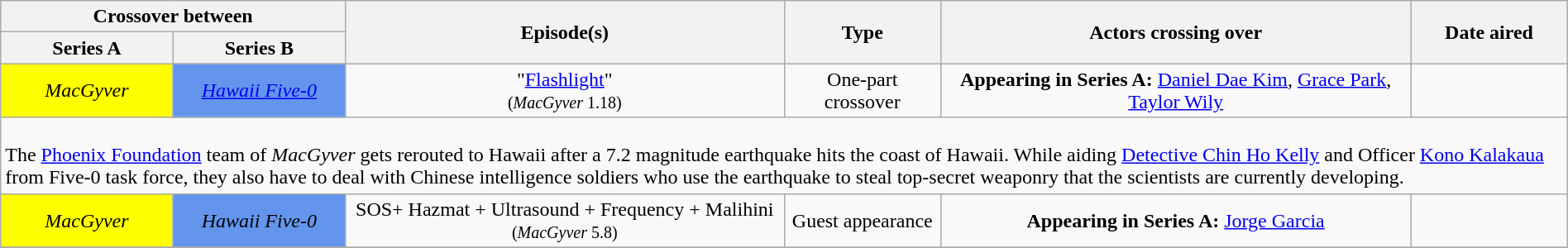<table class="wikitable" width="100%" style="text-align:center;">
<tr>
<th colspan="2" width="22%">Crossover between</th>
<th rowspan="2">Episode(s)</th>
<th rowspan="2" width="10%">Type</th>
<th rowspan="2" width="30%">Actors crossing over</th>
<th rowspan="2" width="10%">Date aired</th>
</tr>
<tr>
<th width="11%">Series A</th>
<th width="11%">Series B</th>
</tr>
<tr>
<td style="background:#FFFF00;"><em>MacGyver</em></td>
<td style="background:#6495ED;"><em><a href='#'>Hawaii Five-0</a></em></td>
<td>"<a href='#'>Flashlight</a>"<br><small>(<em>MacGyver</em> 1.18)</small></td>
<td>One-part crossover</td>
<td><strong>Appearing in Series A:</strong> <a href='#'>Daniel Dae Kim</a>, <a href='#'>Grace Park</a>, <a href='#'>Taylor Wily</a></td>
<td></td>
</tr>
<tr>
<td colspan="6" style="text-align:left;"><br>The <a href='#'>Phoenix Foundation</a> team of <em>MacGyver</em> gets rerouted to Hawaii after a 7.2 magnitude earthquake hits the coast of Hawaii. While aiding <a href='#'>Detective Chin Ho Kelly</a> and Officer <a href='#'>Kono Kalakaua</a> from Five-0 task force, they also have to deal with Chinese intelligence soldiers who use the earthquake to steal top-secret weaponry that the scientists are currently developing.</td>
</tr>
<tr>
<td style="background:#FFFF00;"><em>MacGyver</em></td>
<td style="background:#6495ED;"><em>Hawaii Five-0</em></td>
<td>SOS+ Hazmat + Ultrasound + Frequency + Malihini<br><small>(<em>MacGyver</em> 5.8)</small></td>
<td>Guest appearance</td>
<td><strong>Appearing in Series A:</strong> <a href='#'>Jorge Garcia</a></td>
<td></td>
</tr>
<tr>
</tr>
</table>
